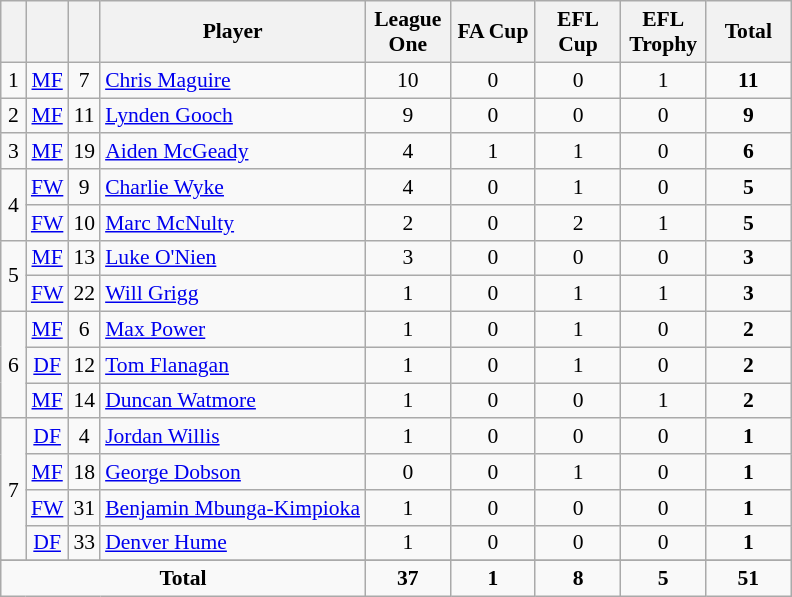<table class="wikitable sortable" style="font-size: 90%; text-align: center;">
<tr>
<th width=10></th>
<th width=10></th>
<th width=10></th>
<th width=170>Player</th>
<th width=50>League One</th>
<th width=50>FA Cup</th>
<th width=50>EFL Cup</th>
<th width=50>EFL Trophy</th>
<th width=50>Total</th>
</tr>
<tr>
<td rowspan=1>1</td>
<td><a href='#'>MF</a></td>
<td>7</td>
<td align=left> <a href='#'>Chris Maguire</a></td>
<td>10</td>
<td>0</td>
<td>0</td>
<td>1</td>
<td><strong>11</strong></td>
</tr>
<tr>
<td rowspan=1>2</td>
<td><a href='#'>MF</a></td>
<td>11</td>
<td align=left> <a href='#'>Lynden Gooch</a></td>
<td>9</td>
<td>0</td>
<td>0</td>
<td>0</td>
<td><strong>9</strong></td>
</tr>
<tr>
<td rowspan=1>3</td>
<td><a href='#'>MF</a></td>
<td>19</td>
<td align=left> <a href='#'>Aiden McGeady</a></td>
<td>4</td>
<td>1</td>
<td>1</td>
<td>0</td>
<td><strong>6</strong></td>
</tr>
<tr>
<td rowspan=2>4</td>
<td><a href='#'>FW</a></td>
<td>9</td>
<td align=left> <a href='#'>Charlie Wyke</a></td>
<td>4</td>
<td>0</td>
<td>1</td>
<td>0</td>
<td><strong>5</strong></td>
</tr>
<tr>
<td><a href='#'>FW</a></td>
<td>10</td>
<td align=left> <a href='#'>Marc McNulty</a></td>
<td>2</td>
<td>0</td>
<td>2</td>
<td>1</td>
<td><strong>5</strong></td>
</tr>
<tr>
<td rowspan=2>5</td>
<td><a href='#'>MF</a></td>
<td>13</td>
<td align=left> <a href='#'>Luke O'Nien</a></td>
<td>3</td>
<td>0</td>
<td>0</td>
<td>0</td>
<td><strong>3</strong></td>
</tr>
<tr>
<td><a href='#'>FW</a></td>
<td>22</td>
<td align=left> <a href='#'>Will Grigg</a></td>
<td>1</td>
<td>0</td>
<td>1</td>
<td>1</td>
<td><strong>3</strong></td>
</tr>
<tr>
<td rowspan=3>6</td>
<td><a href='#'>MF</a></td>
<td>6</td>
<td align=left> <a href='#'>Max Power</a></td>
<td>1</td>
<td>0</td>
<td>1</td>
<td>0</td>
<td><strong>2</strong></td>
</tr>
<tr>
<td><a href='#'>DF</a></td>
<td>12</td>
<td align=left> <a href='#'>Tom Flanagan</a></td>
<td>1</td>
<td>0</td>
<td>1</td>
<td>0</td>
<td><strong>2</strong></td>
</tr>
<tr>
<td><a href='#'>MF</a></td>
<td>14</td>
<td align=left> <a href='#'>Duncan Watmore</a></td>
<td>1</td>
<td>0</td>
<td>0</td>
<td>1</td>
<td><strong>2</strong></td>
</tr>
<tr>
<td rowspan=4>7</td>
<td><a href='#'>DF</a></td>
<td>4</td>
<td align=left> <a href='#'>Jordan Willis</a></td>
<td>1</td>
<td>0</td>
<td>0</td>
<td>0</td>
<td><strong>1</strong></td>
</tr>
<tr>
<td><a href='#'>MF</a></td>
<td>18</td>
<td align=left> <a href='#'>George Dobson</a></td>
<td>0</td>
<td>0</td>
<td>1</td>
<td>0</td>
<td><strong>1</strong></td>
</tr>
<tr>
<td><a href='#'>FW</a></td>
<td>31</td>
<td align=left> <a href='#'>Benjamin Mbunga-Kimpioka</a></td>
<td>1</td>
<td>0</td>
<td>0</td>
<td>0</td>
<td><strong>1</strong></td>
</tr>
<tr>
<td><a href='#'>DF</a></td>
<td>33</td>
<td align=left> <a href='#'>Denver Hume</a></td>
<td>1</td>
<td>0</td>
<td>0</td>
<td>0</td>
<td><strong>1</strong></td>
</tr>
<tr>
</tr>
<tr class="sortbottom">
<td colspan="4"><strong>Total</strong></td>
<td><strong>37</strong></td>
<td><strong>1</strong></td>
<td><strong>8</strong></td>
<td><strong>5</strong></td>
<td><strong>51</strong></td>
</tr>
</table>
